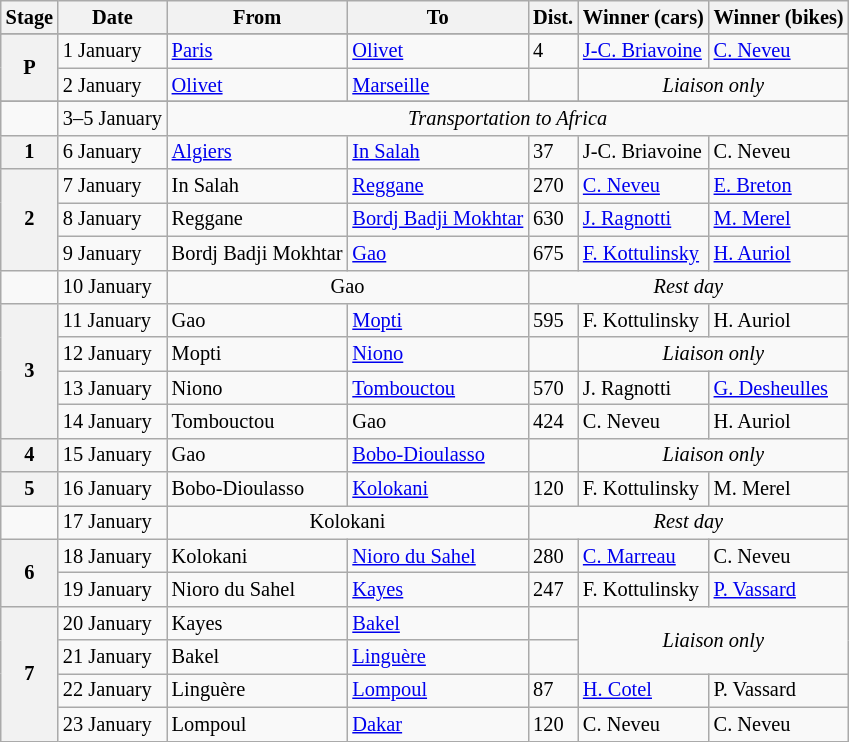<table class="wikitable" style="font-size:85%">
<tr>
<th>Stage</th>
<th>Date</th>
<th>From</th>
<th>To</th>
<th>Dist.</th>
<th>Winner (cars)</th>
<th>Winner (bikes)</th>
</tr>
<tr>
</tr>
<tr>
<th rowspan=2>P</th>
<td>1 January</td>
<td> <a href='#'>Paris</a></td>
<td> <a href='#'>Olivet</a></td>
<td>4</td>
<td> <a href='#'>J-C. Briavoine</a></td>
<td> <a href='#'>C. Neveu</a></td>
</tr>
<tr>
<td>2 January</td>
<td> <a href='#'>Olivet</a></td>
<td> <a href='#'>Marseille</a></td>
<td></td>
<td colspan=2 align=center><em>Liaison only</em></td>
</tr>
<tr>
</tr>
<tr>
<td></td>
<td>3–5 January</td>
<td colspan="5" align="center"><em>Transportation to Africa</em></td>
</tr>
<tr>
<th>1</th>
<td>6 January</td>
<td> <a href='#'>Algiers</a></td>
<td> <a href='#'>In Salah</a></td>
<td>37</td>
<td> J-C. Briavoine</td>
<td> C. Neveu</td>
</tr>
<tr>
<th rowspan=3>2</th>
<td>7 January</td>
<td> In Salah</td>
<td> <a href='#'>Reggane</a></td>
<td>270</td>
<td> <a href='#'>C. Neveu</a></td>
<td> <a href='#'>E. Breton</a></td>
</tr>
<tr>
<td>8 January</td>
<td> Reggane</td>
<td> <a href='#'>Bordj Badji Mokhtar</a></td>
<td>630</td>
<td> <a href='#'>J. Ragnotti</a></td>
<td> <a href='#'>M. Merel</a></td>
</tr>
<tr>
<td>9 January</td>
<td> Bordj Badji Mokhtar</td>
<td> <a href='#'>Gao</a></td>
<td>675</td>
<td> <a href='#'>F. Kottulinsky</a></td>
<td> <a href='#'>H. Auriol</a></td>
</tr>
<tr>
<td></td>
<td>10 January</td>
<td colspan="2" align="center"> Gao</td>
<td colspan=3 align=center><em>Rest day</em></td>
</tr>
<tr>
<th rowspan=4>3</th>
<td>11 January</td>
<td> Gao</td>
<td> <a href='#'>Mopti</a></td>
<td>595</td>
<td> F. Kottulinsky</td>
<td> H. Auriol</td>
</tr>
<tr>
<td>12 January</td>
<td> Mopti</td>
<td> <a href='#'>Niono</a></td>
<td></td>
<td colspan=2 align=center><em>Liaison only</em></td>
</tr>
<tr>
<td>13 January</td>
<td> Niono</td>
<td> <a href='#'>Tombouctou</a></td>
<td>570</td>
<td> J. Ragnotti</td>
<td> <a href='#'>G. Desheulles</a></td>
</tr>
<tr>
<td>14 January</td>
<td> Tombouctou</td>
<td> Gao</td>
<td>424</td>
<td> C. Neveu</td>
<td> H. Auriol</td>
</tr>
<tr>
<th>4</th>
<td>15 January</td>
<td> Gao</td>
<td> <a href='#'>Bobo-Dioulasso</a></td>
<td></td>
<td colspan=2 align=center><em>Liaison only</em></td>
</tr>
<tr>
<th>5</th>
<td>16 January</td>
<td> Bobo-Dioulasso</td>
<td> <a href='#'>Kolokani</a></td>
<td>120</td>
<td> F. Kottulinsky</td>
<td> M. Merel</td>
</tr>
<tr>
<td></td>
<td>17 January</td>
<td colspan="2" align="center"> Kolokani</td>
<td colspan=3 align=center><em>Rest day</em></td>
</tr>
<tr>
<th rowspan=2>6</th>
<td>18 January</td>
<td> Kolokani</td>
<td> <a href='#'>Nioro du Sahel</a></td>
<td>280</td>
<td> <a href='#'>C. Marreau</a></td>
<td> C. Neveu</td>
</tr>
<tr>
<td>19 January</td>
<td> Nioro du Sahel</td>
<td> <a href='#'>Kayes</a></td>
<td>247</td>
<td> F. Kottulinsky</td>
<td> <a href='#'>P. Vassard</a></td>
</tr>
<tr>
<th rowspan=4>7</th>
<td>20 January</td>
<td> Kayes</td>
<td> <a href='#'>Bakel</a></td>
<td></td>
<td rowspan=2 colspan=2 align=center><em>Liaison only</em></td>
</tr>
<tr>
<td>21 January</td>
<td> Bakel</td>
<td> <a href='#'>Linguère</a></td>
<td></td>
</tr>
<tr>
<td>22 January</td>
<td> Linguère</td>
<td> <a href='#'>Lompoul</a></td>
<td>87</td>
<td> <a href='#'>H. Cotel</a></td>
<td> P. Vassard</td>
</tr>
<tr>
<td>23 January</td>
<td> Lompoul</td>
<td> <a href='#'>Dakar</a></td>
<td>120</td>
<td> C. Neveu</td>
<td> C. Neveu</td>
</tr>
</table>
